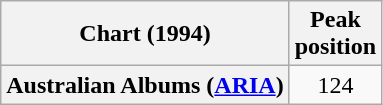<table class="wikitable sortable plainrowheaders">
<tr>
<th scope="col">Chart (1994)</th>
<th scope="col">Peak<br>position</th>
</tr>
<tr>
<th scope="row">Australian Albums (<a href='#'>ARIA</a>)</th>
<td align="center">124</td>
</tr>
</table>
